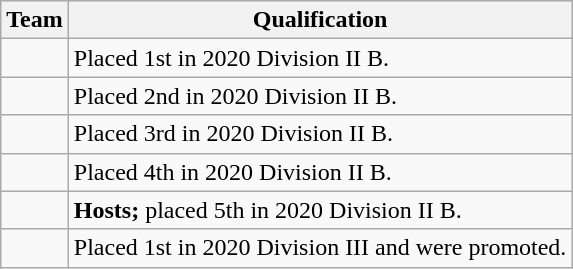<table class="wikitable">
<tr>
<th>Team</th>
<th>Qualification</th>
</tr>
<tr>
<td></td>
<td>Placed 1st in 2020 Division II B.</td>
</tr>
<tr>
<td></td>
<td>Placed 2nd in 2020 Division II B.</td>
</tr>
<tr>
<td><s></s></td>
<td>Placed 3rd in 2020 Division II B.</td>
</tr>
<tr>
<td></td>
<td>Placed 4th in 2020 Division II B.</td>
</tr>
<tr>
<td></td>
<td><strong>Hosts;</strong> placed 5th in 2020 Division II B.</td>
</tr>
<tr>
<td></td>
<td>Placed 1st in 2020 Division III and were promoted.</td>
</tr>
</table>
